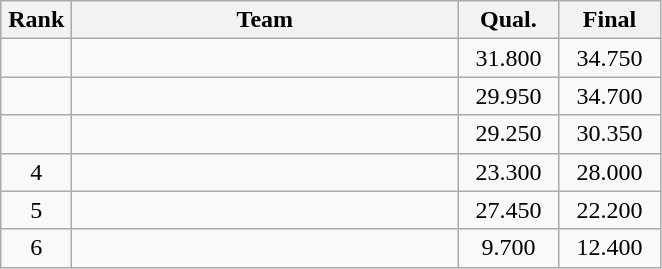<table class=wikitable style="text-align:center">
<tr>
<th width=40>Rank</th>
<th width=250>Team</th>
<th width=60>Qual.</th>
<th width=60>Final</th>
</tr>
<tr>
<td></td>
<td align="left"></td>
<td>31.800</td>
<td>34.750</td>
</tr>
<tr>
<td></td>
<td align="left"></td>
<td>29.950</td>
<td>34.700</td>
</tr>
<tr>
<td></td>
<td align="left"></td>
<td>29.250</td>
<td>30.350</td>
</tr>
<tr>
<td>4</td>
<td align="left"></td>
<td>23.300</td>
<td>28.000</td>
</tr>
<tr>
<td>5</td>
<td align="left"></td>
<td>27.450</td>
<td>22.200</td>
</tr>
<tr>
<td>6</td>
<td align="left"></td>
<td>9.700</td>
<td>12.400</td>
</tr>
</table>
